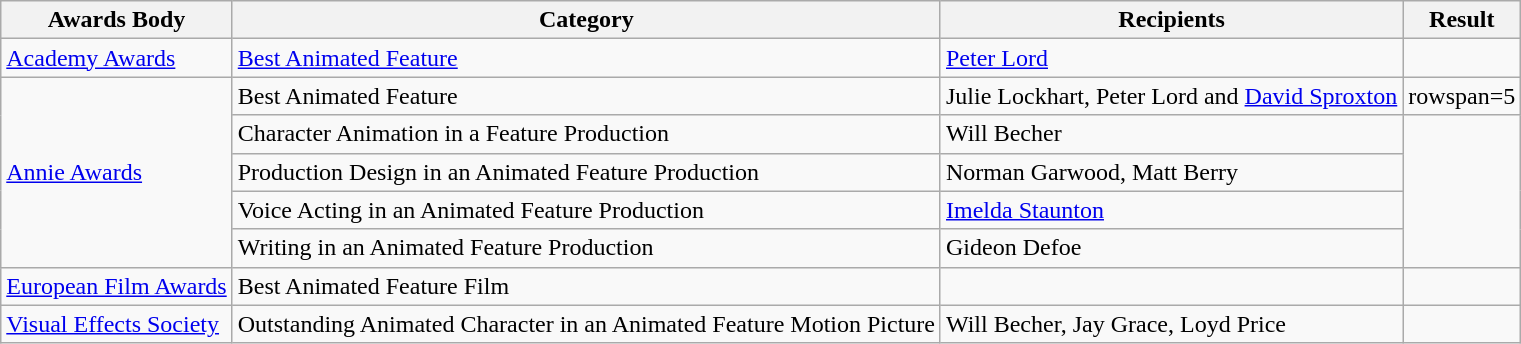<table class="wikitable">
<tr>
<th>Awards Body</th>
<th>Category</th>
<th>Recipients</th>
<th>Result</th>
</tr>
<tr>
<td><a href='#'>Academy Awards</a></td>
<td><a href='#'>Best Animated Feature</a></td>
<td><a href='#'>Peter Lord</a></td>
<td></td>
</tr>
<tr>
<td rowspan=5><a href='#'>Annie Awards</a></td>
<td>Best Animated Feature</td>
<td>Julie Lockhart, Peter Lord and <a href='#'>David Sproxton</a></td>
<td>rowspan=5 </td>
</tr>
<tr>
<td>Character Animation in a Feature Production</td>
<td>Will Becher</td>
</tr>
<tr>
<td>Production Design in an Animated Feature Production</td>
<td>Norman Garwood, Matt Berry</td>
</tr>
<tr>
<td>Voice Acting in an Animated Feature Production</td>
<td><a href='#'>Imelda Staunton</a></td>
</tr>
<tr>
<td>Writing in an Animated Feature Production</td>
<td>Gideon Defoe</td>
</tr>
<tr>
<td><a href='#'>European Film Awards</a></td>
<td>Best Animated Feature Film</td>
<td></td>
<td></td>
</tr>
<tr>
<td><a href='#'>Visual Effects Society</a></td>
<td>Outstanding Animated Character in an Animated Feature Motion Picture</td>
<td>Will Becher, Jay Grace, Loyd Price</td>
<td></td>
</tr>
</table>
